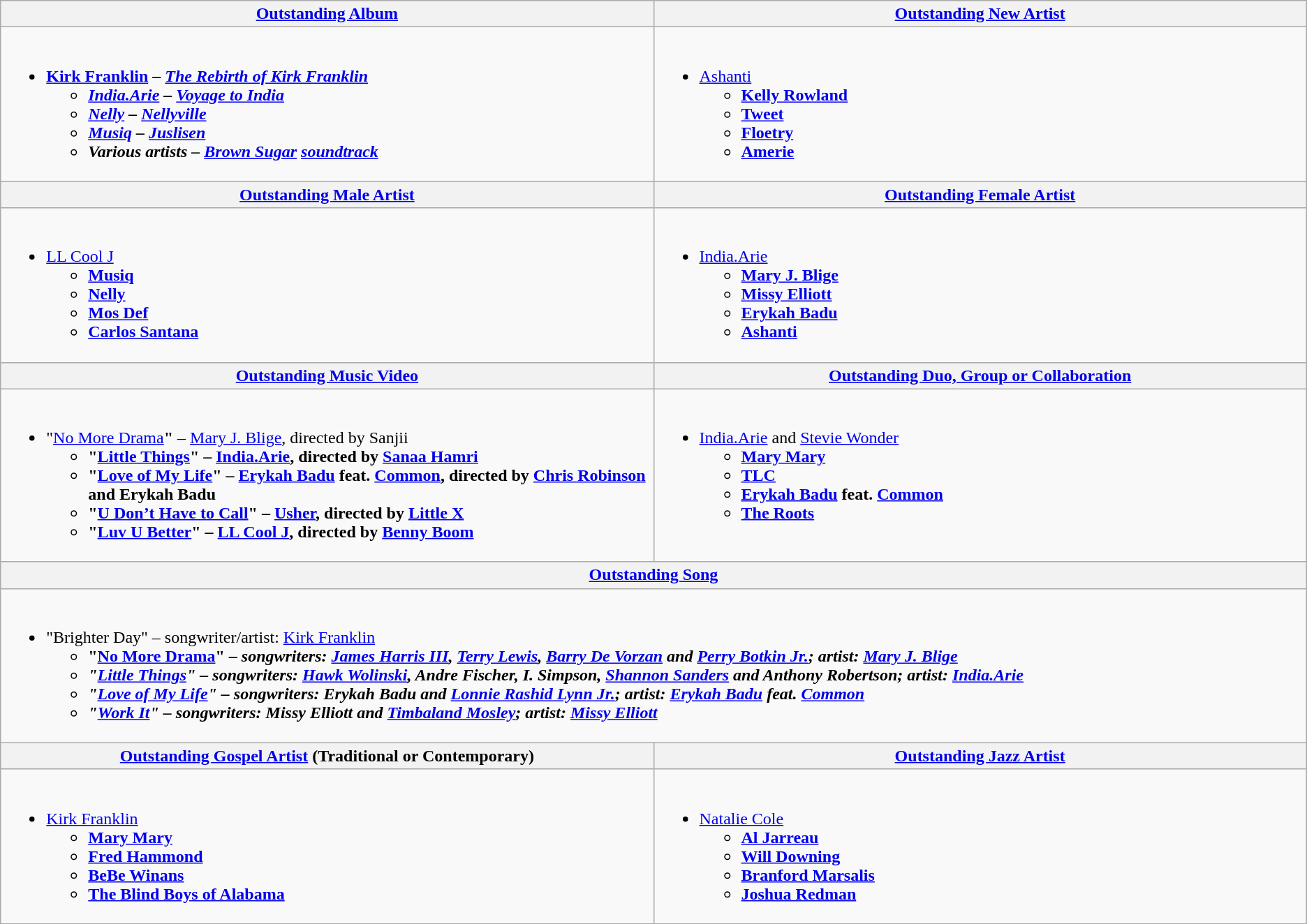<table class="wikitable">
<tr>
<th style="width=50%"><a href='#'>Outstanding Album</a></th>
<th style="width=50%"><a href='#'>Outstanding New Artist</a></th>
</tr>
<tr>
<td valign="top" width="50%"><br><ul><li><strong><a href='#'>Kirk Franklin</a></strong> <strong>– <em><a href='#'>The Rebirth of Kirk Franklin</a><strong><em><ul><li><a href='#'>India.Arie</a> – </em><a href='#'>Voyage to India</a><em></li><li><a href='#'>Nelly</a> – </em><a href='#'>Nellyville</a><em></li><li><a href='#'>Musiq</a> – </em><a href='#'>Juslisen</a><em></li><li>Various artists – </em><a href='#'>Brown Sugar</a><em> <a href='#'>soundtrack</a></li></ul></li></ul></td>
<td valign="top" width="50%"><br><ul><li><a href='#'></strong>Ashanti<strong></a><ul><li><a href='#'>Kelly Rowland</a></li><li><a href='#'>Tweet</a></li><li><a href='#'>Floetry</a></li><li><a href='#'>Amerie</a></li></ul></li></ul></td>
</tr>
<tr>
<th style="width=50%"><a href='#'>Outstanding Male Artist</a></th>
<th style="width=50%"><a href='#'>Outstanding Female Artist</a></th>
</tr>
<tr>
<td valign="top" width="50%"><br><ul><li></strong><a href='#'>LL Cool J</a><strong><ul><li><a href='#'>Musiq</a></li><li><a href='#'>Nelly</a></li><li><a href='#'>Mos Def</a></li><li><a href='#'>Carlos Santana</a></li></ul></li></ul></td>
<td valign="top" width="50%"><br><ul><li><a href='#'></strong>India.Arie<strong></a><ul><li><a href='#'>Mary J. Blige</a></li><li><a href='#'>Missy Elliott</a></li><li><a href='#'>Erykah Badu</a></li><li><a href='#'>Ashanti</a></li></ul></li></ul></td>
</tr>
<tr>
<th style="width=50%"><a href='#'>Outstanding Music Video</a></th>
<th style="width=50%"><a href='#'>Outstanding Duo, Group or Collaboration</a></th>
</tr>
<tr>
<td valign="top" width="50%"><br><ul><li>"<a href='#'></strong>No More Drama<strong></a>" </strong>– <a href='#'>Mary J. Blige</a>, directed by Sanjii<strong><ul><li>"<a href='#'>Little Things</a>" – <a href='#'>India.Arie</a>, directed by <a href='#'>Sanaa Hamri</a></li><li>"<a href='#'>Love of My Life</a>" – <a href='#'>Erykah Badu</a> feat. <a href='#'>Common</a>, directed by <a href='#'>Chris Robinson</a> and Erykah Badu</li><li>"<a href='#'>U Don’t Have to Call</a>" – <a href='#'>Usher</a>, directed by <a href='#'>Little X</a></li><li>"<a href='#'>Luv U Better</a>" – <a href='#'>LL Cool J</a>, directed by <a href='#'>Benny Boom</a></li></ul></li></ul></td>
<td valign="top" width="50%"><br><ul><li><a href='#'></strong>India.Arie<strong></a> </strong>and <a href='#'>Stevie Wonder</a><strong><ul><li><a href='#'>Mary Mary</a></li><li><a href='#'>TLC</a></li><li><a href='#'>Erykah Badu</a> feat. <a href='#'>Common</a></li><li><a href='#'>The Roots</a></li></ul></li></ul></td>
</tr>
<tr>
<th colspan="2" style="width=50%"><a href='#'>Outstanding Song</a></th>
</tr>
<tr>
<td colspan="2" valign="top" width="50%"><br><ul><li></strong>"Brighter Day"<strong> </strong>– songwriter/artist: <a href='#'>Kirk Franklin</a><strong><ul><li>"<a href='#'>No More Drama</a>" </em>–<em> songwriters: <a href='#'>James Harris III</a>, <a href='#'>Terry Lewis</a>, <a href='#'>Barry De Vorzan</a> and <a href='#'>Perry Botkin Jr.</a>; artist: <a href='#'>Mary J. Blige</a></li><li>"<a href='#'>Little Things</a>" – songwriters: <a href='#'>Hawk Wolinski</a>, Andre Fischer, I. Simpson, <a href='#'>Shannon Sanders</a> and Anthony Robertson; artist: <a href='#'>India.Arie</a></li><li>"<a href='#'>Love of My Life</a>" – songwriters: Erykah Badu and <a href='#'>Lonnie Rashid Lynn Jr.</a>; artist: <a href='#'>Erykah Badu</a> feat. <a href='#'>Common</a></li><li>"<a href='#'>Work It</a>" – songwriters: Missy Elliott and <a href='#'>Timbaland Mosley</a>; artist: <a href='#'>Missy Elliott</a></li></ul></li></ul></td>
</tr>
<tr>
<th style="width=50%"><a href='#'>Outstanding Gospel Artist</a> </strong>(Traditional or Contemporary)<strong></th>
<th style="width=50%"><a href='#'>Outstanding Jazz Artist</a></th>
</tr>
<tr>
<td valign="top" width="50%"><br><ul><li></strong><a href='#'>Kirk Franklin</a><strong><ul><li><a href='#'>Mary Mary</a></li><li><a href='#'>Fred Hammond</a></li><li><a href='#'>BeBe Winans</a></li><li><a href='#'>The Blind Boys of Alabama</a></li></ul></li></ul></td>
<td valign="top" width="50%"><br><ul><li></strong><a href='#'>Natalie Cole</a><strong><ul><li><a href='#'>Al Jarreau</a></li><li><a href='#'>Will Downing</a></li><li><a href='#'>Branford Marsalis</a></li><li><a href='#'>Joshua Redman</a></li></ul></li></ul></td>
</tr>
</table>
